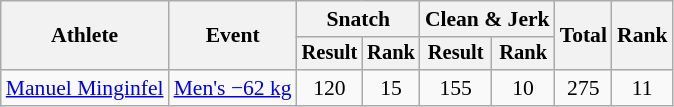<table class="wikitable" style="font-size:90%">
<tr>
<th rowspan="2">Athlete</th>
<th rowspan="2">Event</th>
<th colspan="2">Snatch</th>
<th colspan="2">Clean & Jerk</th>
<th rowspan="2">Total</th>
<th rowspan="2">Rank</th>
</tr>
<tr style="font-size:95%">
<th>Result</th>
<th>Rank</th>
<th>Result</th>
<th>Rank</th>
</tr>
<tr align=center>
<td align=left><a href='#'>Manuel Minginfel</a></td>
<td align=left><a href='#'>Men's −62 kg</a></td>
<td>120</td>
<td>15</td>
<td>155</td>
<td>10</td>
<td>275</td>
<td>11</td>
</tr>
</table>
